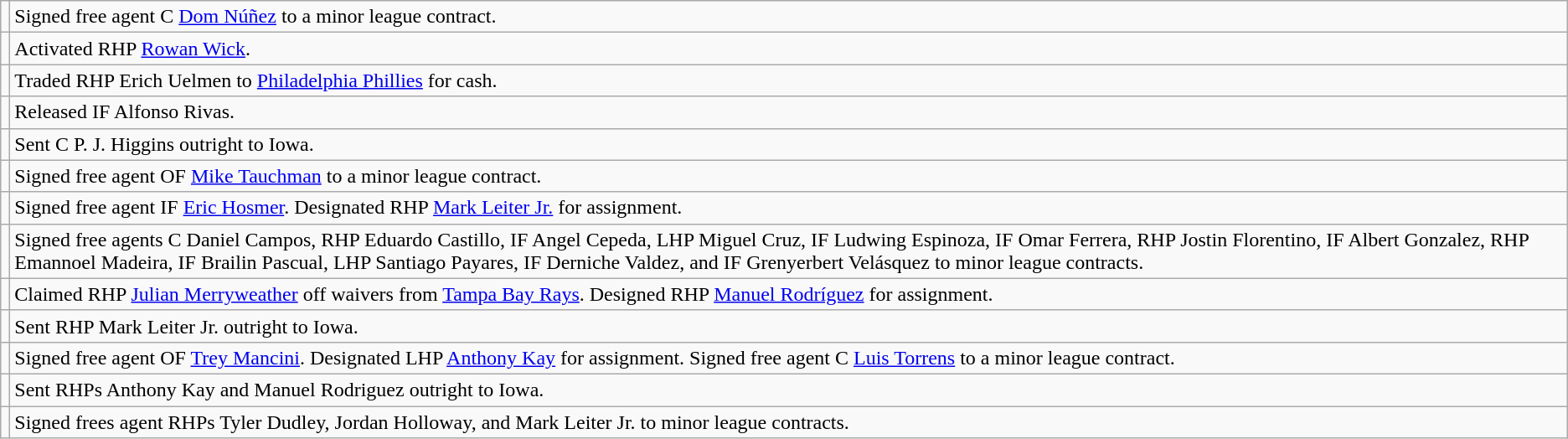<table class="wikitable">
<tr>
<td></td>
<td>Signed free agent C <a href='#'>Dom Núñez</a> to a minor league contract.</td>
</tr>
<tr>
<td></td>
<td>Activated RHP <a href='#'>Rowan Wick</a>.</td>
</tr>
<tr>
<td></td>
<td>Traded RHP Erich Uelmen to <a href='#'>Philadelphia Phillies</a> for cash.</td>
</tr>
<tr>
<td></td>
<td>Released IF Alfonso Rivas.</td>
</tr>
<tr>
<td></td>
<td>Sent C P. J. Higgins outright to Iowa.</td>
</tr>
<tr>
<td></td>
<td>Signed free agent OF <a href='#'>Mike Tauchman</a> to a minor league contract.</td>
</tr>
<tr>
<td></td>
<td>Signed free agent IF <a href='#'>Eric Hosmer</a>. Designated RHP <a href='#'>Mark Leiter Jr.</a> for assignment.</td>
</tr>
<tr>
<td></td>
<td>Signed free agents C Daniel Campos, RHP Eduardo Castillo, IF Angel Cepeda, LHP Miguel Cruz, IF Ludwing Espinoza, IF Omar Ferrera, RHP Jostin Florentino, IF Albert Gonzalez, RHP Emannoel Madeira, IF Brailin Pascual, LHP Santiago Payares, IF Derniche Valdez, and IF Grenyerbert Velásquez to minor league contracts.</td>
</tr>
<tr>
<td></td>
<td>Claimed RHP <a href='#'>Julian Merryweather</a> off waivers from <a href='#'>Tampa Bay Rays</a>. Designed RHP <a href='#'>Manuel Rodríguez</a> for assignment.</td>
</tr>
<tr>
<td></td>
<td>Sent RHP Mark Leiter Jr. outright to Iowa.</td>
</tr>
<tr>
<td></td>
<td>Signed free agent OF <a href='#'>Trey Mancini</a>. Designated LHP <a href='#'>Anthony Kay</a> for assignment. Signed free agent C <a href='#'>Luis Torrens</a> to a minor league contract.</td>
</tr>
<tr>
<td></td>
<td>Sent RHPs Anthony Kay and Manuel Rodriguez outright to Iowa.</td>
</tr>
<tr>
<td></td>
<td>Signed frees agent RHPs Tyler Dudley, Jordan Holloway, and Mark Leiter Jr. to minor league contracts.</td>
</tr>
</table>
